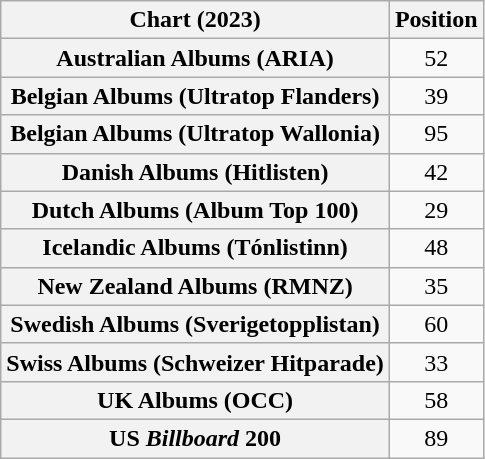<table class="wikitable sortable plainrowheaders" style="text-align:center">
<tr>
<th scope="col">Chart (2023)</th>
<th scope="col">Position</th>
</tr>
<tr>
<th scope="row">Australian Albums (ARIA)</th>
<td>52</td>
</tr>
<tr>
<th scope="row">Belgian Albums (Ultratop Flanders)</th>
<td>39</td>
</tr>
<tr>
<th scope="row">Belgian Albums (Ultratop Wallonia)</th>
<td>95</td>
</tr>
<tr>
<th scope="row">Danish Albums (Hitlisten)</th>
<td>42</td>
</tr>
<tr>
<th scope="row">Dutch Albums (Album Top 100)</th>
<td>29</td>
</tr>
<tr>
<th scope="row">Icelandic Albums (Tónlistinn)</th>
<td>48</td>
</tr>
<tr>
<th scope="row">New Zealand Albums (RMNZ)</th>
<td>35</td>
</tr>
<tr>
<th scope="row">Swedish Albums (Sverigetopplistan)</th>
<td>60</td>
</tr>
<tr>
<th scope="row">Swiss Albums (Schweizer Hitparade)</th>
<td>33</td>
</tr>
<tr>
<th scope="row">UK Albums (OCC)</th>
<td>58</td>
</tr>
<tr>
<th scope="row">US <em>Billboard</em> 200</th>
<td>89</td>
</tr>
</table>
